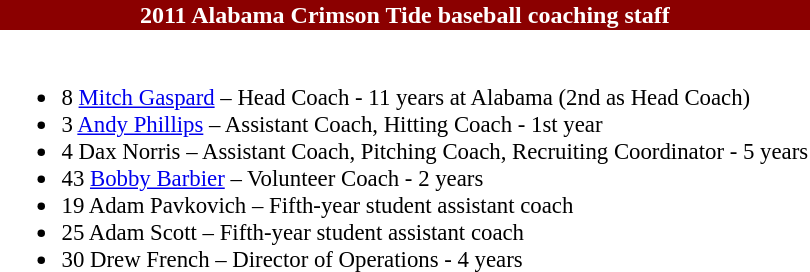<table class="toccolours" style="text-align: left;">
<tr>
<th colspan="9" style="background-color: #8B0000; color: #FFFFFF;text-align:center;">2011 Alabama Crimson Tide baseball coaching staff</th>
</tr>
<tr>
<td style="font-size: 95%;" valign="top"><br><ul><li>8 <a href='#'>Mitch Gaspard</a> – Head Coach - 11 years at Alabama (2nd as Head Coach)</li><li>3 <a href='#'>Andy Phillips</a> – Assistant Coach, Hitting Coach - 1st year</li><li>4 Dax Norris – Assistant Coach, Pitching Coach, Recruiting Coordinator - 5 years</li><li>43 <a href='#'>Bobby Barbier</a> – Volunteer Coach - 2 years</li><li>19 Adam Pavkovich – Fifth-year student assistant coach</li><li>25 Adam Scott – Fifth-year student assistant coach</li><li>30 Drew French – Director of Operations - 4 years</li></ul></td>
</tr>
</table>
